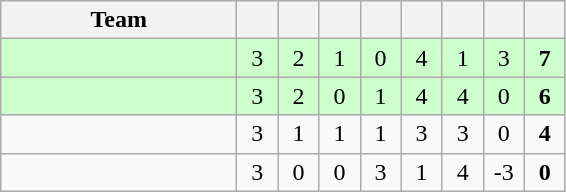<table class="wikitable" style="text-align:center;">
<tr>
<th width=150>Team</th>
<th width=20 abbr="Played"></th>
<th width=20 abbr="Won"></th>
<th width=20 abbr="Drawn"></th>
<th width=20 abbr="Lost"></th>
<th width=20 abbr="Goals for"></th>
<th width=20 abbr="Goals against"></th>
<th width=20 abbr="Goal difference"></th>
<th width=20 abbr="Points"></th>
</tr>
<tr bgcolor="#ccffcc">
<td align="left"></td>
<td>3</td>
<td>2</td>
<td>1</td>
<td>0</td>
<td>4</td>
<td>1</td>
<td>3</td>
<td><strong>7</strong></td>
</tr>
<tr bgcolor="#ccffcc">
<td align="left"></td>
<td>3</td>
<td>2</td>
<td>0</td>
<td>1</td>
<td>4</td>
<td>4</td>
<td>0</td>
<td><strong>6</strong></td>
</tr>
<tr>
<td align="left"></td>
<td>3</td>
<td>1</td>
<td>1</td>
<td>1</td>
<td>3</td>
<td>3</td>
<td>0</td>
<td><strong>4</strong></td>
</tr>
<tr>
<td align="left"></td>
<td>3</td>
<td>0</td>
<td>0</td>
<td>3</td>
<td>1</td>
<td>4</td>
<td>-3</td>
<td><strong>0</strong></td>
</tr>
</table>
